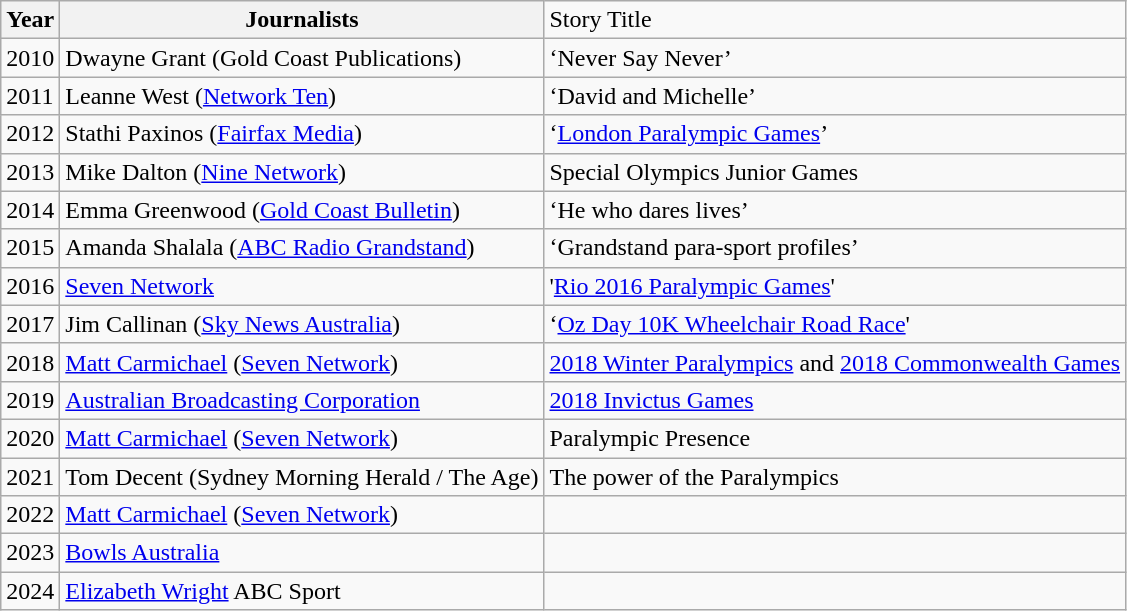<table class="wikitable">
<tr>
<th>Year</th>
<th>Journalists</th>
<td>Story Title</td>
</tr>
<tr>
<td>2010</td>
<td>Dwayne Grant (Gold Coast Publications)</td>
<td>‘Never Say Never’</td>
</tr>
<tr>
<td>2011</td>
<td>Leanne West (<a href='#'>Network Ten</a>)</td>
<td>‘David and Michelle’</td>
</tr>
<tr>
<td>2012</td>
<td>Stathi Paxinos (<a href='#'>Fairfax Media</a>)</td>
<td>‘<a href='#'>London Paralympic Games</a>’</td>
</tr>
<tr>
<td>2013</td>
<td>Mike Dalton (<a href='#'>Nine Network</a>)</td>
<td>Special Olympics Junior Games</td>
</tr>
<tr>
<td>2014</td>
<td>Emma Greenwood (<a href='#'>Gold Coast Bulletin</a>)</td>
<td>‘He who dares lives’</td>
</tr>
<tr>
<td>2015</td>
<td>Amanda Shalala (<a href='#'>ABC Radio Grandstand</a>)</td>
<td>‘Grandstand para-sport profiles’</td>
</tr>
<tr>
<td>2016</td>
<td><a href='#'>Seven Network</a></td>
<td>'<a href='#'>Rio 2016 Paralympic Games</a>'</td>
</tr>
<tr>
<td>2017</td>
<td>Jim Callinan (<a href='#'>Sky News Australia</a>)</td>
<td>‘<a href='#'>Oz Day 10K Wheelchair Road Race</a>'</td>
</tr>
<tr>
<td>2018</td>
<td><a href='#'>Matt Carmichael</a> (<a href='#'>Seven Network</a>)</td>
<td><a href='#'>2018 Winter Paralympics</a> and <a href='#'>2018 Commonwealth Games</a></td>
</tr>
<tr>
<td>2019</td>
<td><a href='#'>Australian Broadcasting Corporation</a></td>
<td><a href='#'>2018 Invictus Games</a></td>
</tr>
<tr>
<td>2020</td>
<td><a href='#'>Matt Carmichael</a> (<a href='#'>Seven Network</a>)</td>
<td>Paralympic Presence</td>
</tr>
<tr>
<td>2021</td>
<td>Tom Decent (Sydney Morning Herald / The Age)</td>
<td>The power of the Paralympics</td>
</tr>
<tr>
<td>2022</td>
<td><a href='#'>Matt Carmichael</a> (<a href='#'>Seven Network</a>)</td>
<td></td>
</tr>
<tr>
<td>2023</td>
<td><a href='#'>Bowls Australia</a></td>
<td></td>
</tr>
<tr>
<td>2024</td>
<td><a href='#'>Elizabeth Wright</a> ABC Sport</td>
<td></td>
</tr>
</table>
